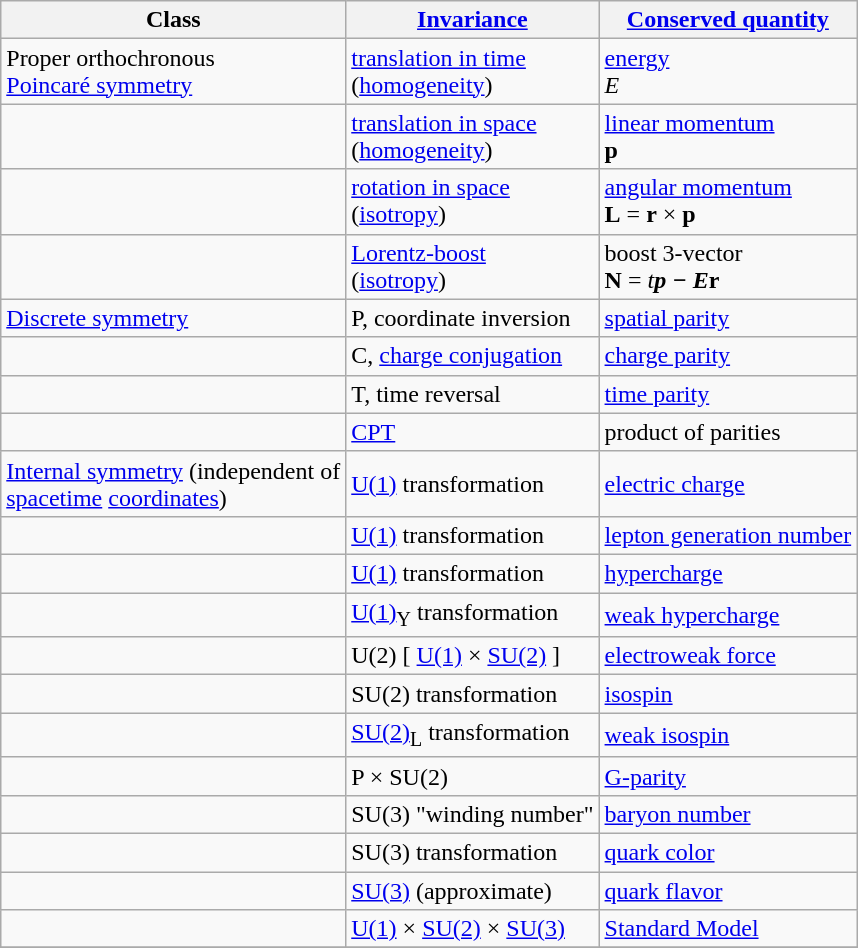<table class="wikitable">
<tr>
<th>Class</th>
<th><a href='#'>Invariance</a></th>
<th><a href='#'>Conserved quantity</a></th>
</tr>
<tr>
<td>Proper orthochronous<br><a href='#'>Poincaré symmetry</a></td>
<td><a href='#'>translation in time</a><br>(<a href='#'>homogeneity</a>)</td>
<td><a href='#'>energy</a> <br> <em>E</em></td>
</tr>
<tr>
<td></td>
<td><a href='#'>translation in space</a><br>(<a href='#'>homogeneity</a>)</td>
<td><a href='#'>linear momentum</a> <br> <strong>p</strong></td>
</tr>
<tr>
<td></td>
<td><a href='#'>rotation in space</a><br>(<a href='#'>isotropy</a>)</td>
<td><a href='#'>angular momentum</a> <br> <strong>L</strong> = <strong>r</strong> × <strong>p</strong></td>
</tr>
<tr>
<td></td>
<td><a href='#'>Lorentz-boost</a><br>(<a href='#'>isotropy</a>)</td>
<td>boost 3-vector <br><strong>N</strong> = <em>t<strong><em>p<strong> − </em>E</em></strong>r</strong></td>
</tr>
<tr>
<td><a href='#'>Discrete symmetry</a></td>
<td>P, coordinate inversion</td>
<td><a href='#'>spatial parity</a></td>
</tr>
<tr>
<td></td>
<td>C, <a href='#'>charge conjugation</a></td>
<td><a href='#'>charge parity</a></td>
</tr>
<tr>
<td></td>
<td>T, time reversal</td>
<td><a href='#'>time parity</a></td>
</tr>
<tr>
<td></td>
<td><a href='#'>CPT</a></td>
<td>product of parities</td>
</tr>
<tr>
<td><a href='#'>Internal symmetry</a> (independent of<br><a href='#'>spacetime</a> <a href='#'>coordinates</a>)</td>
<td><a href='#'>U(1)</a> transformation</td>
<td><a href='#'>electric charge</a></td>
</tr>
<tr>
<td></td>
<td><a href='#'>U(1)</a> transformation</td>
<td><a href='#'>lepton generation number</a></td>
</tr>
<tr>
<td></td>
<td><a href='#'>U(1)</a> transformation</td>
<td><a href='#'>hypercharge</a></td>
</tr>
<tr>
<td></td>
<td><a href='#'>U(1)</a><sub>Y</sub> transformation</td>
<td><a href='#'>weak hypercharge</a></td>
</tr>
<tr>
<td></td>
<td>U(2) [ <a href='#'>U(1)</a> × <a href='#'>SU(2)</a> ]</td>
<td><a href='#'>electroweak force</a></td>
</tr>
<tr>
<td></td>
<td>SU(2) transformation</td>
<td><a href='#'>isospin</a></td>
</tr>
<tr>
<td></td>
<td><a href='#'>SU(2)</a><sub>L</sub> transformation</td>
<td><a href='#'>weak isospin</a></td>
</tr>
<tr>
<td></td>
<td>P × SU(2)</td>
<td><a href='#'>G-parity</a></td>
</tr>
<tr>
<td></td>
<td>SU(3) "winding number"</td>
<td><a href='#'>baryon number</a></td>
</tr>
<tr>
<td></td>
<td>SU(3) transformation</td>
<td><a href='#'>quark color</a></td>
</tr>
<tr>
<td></td>
<td><a href='#'>SU(3)</a> (approximate)</td>
<td><a href='#'>quark flavor</a></td>
</tr>
<tr>
<td></td>
<td><a href='#'>U(1)</a> × <a href='#'>SU(2)</a> × <a href='#'>SU(3)</a></td>
<td><a href='#'>Standard Model</a></td>
</tr>
<tr>
</tr>
</table>
